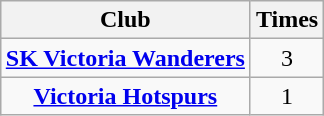<table class="wikitable" style="text-align: center; margin: 0 auto;">
<tr>
<th>Club</th>
<th>Times</th>
</tr>
<tr>
<td><strong><a href='#'>SK Victoria Wanderers</a> </strong></td>
<td>3</td>
</tr>
<tr>
<td><strong><a href='#'>Victoria Hotspurs</a> </strong></td>
<td>1</td>
</tr>
</table>
